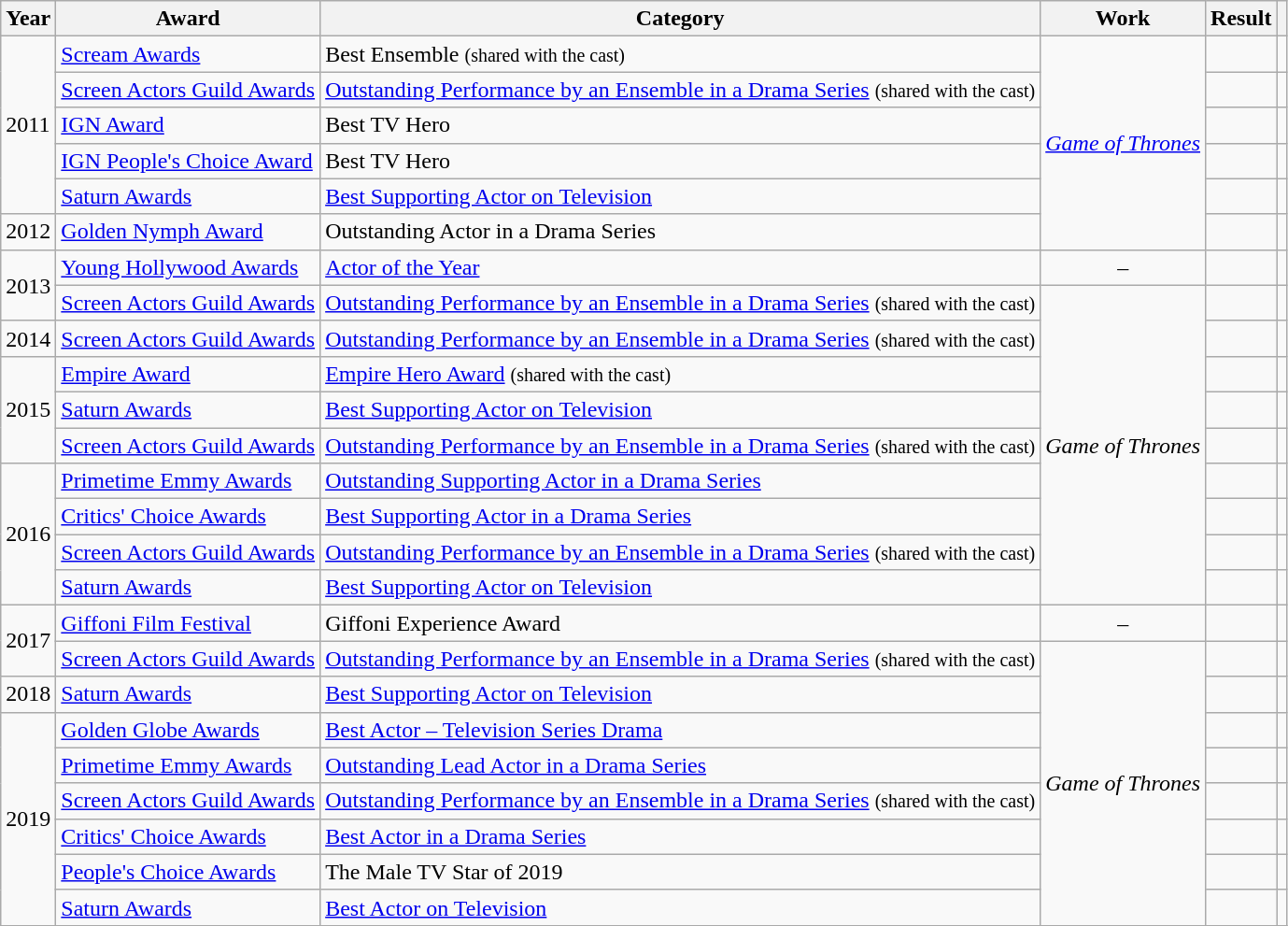<table class="wikitable sortable plainrowheaders">
<tr>
<th scope="col">Year</th>
<th scope="col">Award</th>
<th scope="col">Category</th>
<th scope="col">Work</th>
<th scope="col">Result</th>
<th scope="col" class="unsortable"></th>
</tr>
<tr>
<td rowspan="5">2011</td>
<td><a href='#'>Scream Awards</a></td>
<td>Best Ensemble <small>(shared with the cast)</small></td>
<td rowspan="6"><em><a href='#'>Game of Thrones</a></em></td>
<td></td>
<td style="text-align: center;"></td>
</tr>
<tr>
<td><a href='#'>Screen Actors Guild Awards</a></td>
<td><a href='#'>Outstanding Performance by an Ensemble in a Drama Series</a> <small>(shared with the cast)</small></td>
<td></td>
<td style="text-align: center;"></td>
</tr>
<tr>
<td><a href='#'>IGN Award</a></td>
<td>Best TV Hero</td>
<td></td>
<td style="text-align: center;"></td>
</tr>
<tr>
<td><a href='#'>IGN People's Choice Award</a></td>
<td>Best TV Hero</td>
<td></td>
<td style="text-align: center;"></td>
</tr>
<tr>
<td><a href='#'>Saturn Awards</a></td>
<td><a href='#'>Best Supporting Actor on Television</a></td>
<td></td>
<td style="text-align: center;"></td>
</tr>
<tr>
<td>2012</td>
<td><a href='#'>Golden Nymph Award</a></td>
<td>Outstanding Actor in a Drama Series</td>
<td></td>
<td style="text-align: center;"></td>
</tr>
<tr>
<td rowspan="2">2013</td>
<td><a href='#'>Young Hollywood Awards</a></td>
<td><a href='#'>Actor of the Year</a></td>
<td style="text-align: center;">–</td>
<td></td>
<td style="text-align: center;"></td>
</tr>
<tr>
<td><a href='#'>Screen Actors Guild Awards</a></td>
<td><a href='#'>Outstanding Performance by an Ensemble in a Drama Series</a> <small>(shared with the cast)</small></td>
<td rowspan="9"><em>Game of Thrones</em></td>
<td></td>
<td style="text-align: center;"></td>
</tr>
<tr>
<td>2014</td>
<td><a href='#'>Screen Actors Guild Awards</a></td>
<td><a href='#'>Outstanding Performance by an Ensemble in a Drama Series</a> <small>(shared with the cast)</small></td>
<td></td>
<td style="text-align: center;"></td>
</tr>
<tr>
<td rowspan="3">2015</td>
<td><a href='#'>Empire Award</a></td>
<td><a href='#'>Empire Hero Award</a> <small>(shared with the cast)</small></td>
<td></td>
<td style="text-align: center;"><br></td>
</tr>
<tr>
<td><a href='#'>Saturn Awards</a></td>
<td><a href='#'>Best Supporting Actor on Television</a></td>
<td></td>
<td style="text-align: center;"></td>
</tr>
<tr>
<td><a href='#'>Screen Actors Guild Awards</a></td>
<td><a href='#'>Outstanding Performance by an Ensemble in a Drama Series</a> <small>(shared with the cast)</small></td>
<td></td>
<td style="text-align: center;"></td>
</tr>
<tr>
<td rowspan="4">2016</td>
<td><a href='#'>Primetime Emmy Awards</a></td>
<td><a href='#'>Outstanding Supporting Actor in a Drama Series</a></td>
<td></td>
<td style="text-align: center;"><br></td>
</tr>
<tr>
<td><a href='#'>Critics' Choice Awards</a></td>
<td><a href='#'>Best Supporting Actor in a Drama Series</a></td>
<td></td>
<td style="text-align: center;"></td>
</tr>
<tr>
<td><a href='#'>Screen Actors Guild Awards</a></td>
<td><a href='#'>Outstanding Performance by an Ensemble in a Drama Series</a> <small>(shared with the cast)</small></td>
<td></td>
<td style="text-align: center;"></td>
</tr>
<tr>
<td><a href='#'>Saturn Awards</a></td>
<td><a href='#'>Best Supporting Actor on Television</a></td>
<td></td>
<td style="text-align: center;"></td>
</tr>
<tr>
<td rowspan="2">2017</td>
<td><a href='#'>Giffoni Film Festival</a></td>
<td>Giffoni Experience Award</td>
<td style="text-align: center;">–</td>
<td></td>
<td style="text-align: center;"></td>
</tr>
<tr>
<td><a href='#'>Screen Actors Guild Awards</a></td>
<td><a href='#'>Outstanding Performance by an Ensemble in a Drama Series</a> <small>(shared with the cast)</small></td>
<td rowspan="8"><em>Game of Thrones</em></td>
<td></td>
<td style="text-align: center;"></td>
</tr>
<tr>
<td>2018</td>
<td><a href='#'>Saturn Awards</a></td>
<td><a href='#'>Best Supporting Actor on Television</a></td>
<td></td>
<td style="text-align: center;"></td>
</tr>
<tr>
<td rowspan="6">2019</td>
<td><a href='#'>Golden Globe Awards</a></td>
<td><a href='#'>Best Actor – Television Series Drama</a></td>
<td></td>
<td></td>
</tr>
<tr>
<td><a href='#'>Primetime Emmy Awards</a></td>
<td><a href='#'>Outstanding Lead Actor in a Drama Series</a></td>
<td></td>
<td style="text-align: center;"></td>
</tr>
<tr>
<td><a href='#'>Screen Actors Guild Awards</a></td>
<td><a href='#'>Outstanding Performance by an Ensemble in a Drama Series</a> <small>(shared with the cast)</small></td>
<td></td>
<td style="text-align: center;"></td>
</tr>
<tr>
<td><a href='#'>Critics' Choice Awards</a></td>
<td><a href='#'>Best Actor in a Drama Series</a></td>
<td></td>
<td style="text-align: center;"></td>
</tr>
<tr>
<td><a href='#'>People's Choice Awards</a></td>
<td>The Male TV Star of 2019</td>
<td></td>
<td style="text-align: center;"></td>
</tr>
<tr>
<td><a href='#'>Saturn Awards</a></td>
<td><a href='#'>Best Actor on Television</a></td>
<td></td>
<td style="text-align: center;"></td>
</tr>
<tr>
</tr>
</table>
